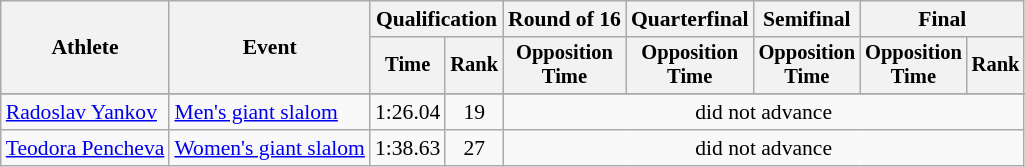<table class="wikitable" style="font-size:90%">
<tr>
<th rowspan="2">Athlete</th>
<th rowspan="2">Event</th>
<th colspan="2">Qualification</th>
<th>Round of 16</th>
<th>Quarterfinal</th>
<th>Semifinal</th>
<th colspan=2>Final</th>
</tr>
<tr style="font-size:95%">
<th>Time</th>
<th>Rank</th>
<th>Opposition<br>Time</th>
<th>Opposition<br>Time</th>
<th>Opposition<br>Time</th>
<th>Opposition<br>Time</th>
<th>Rank</th>
</tr>
<tr align=center>
</tr>
<tr align="center">
<td align="left"><a href='#'>Radoslav Yankov</a></td>
<td align="left"><a href='#'>Men's giant slalom</a></td>
<td>1:26.04</td>
<td>19</td>
<td colspan=5>did not advance</td>
</tr>
<tr align=center>
<td align=left><a href='#'>Teodora Pencheva</a></td>
<td align=left><a href='#'>Women's giant slalom</a></td>
<td>1:38.63</td>
<td>27</td>
<td colspan=5>did not advance</td>
</tr>
</table>
